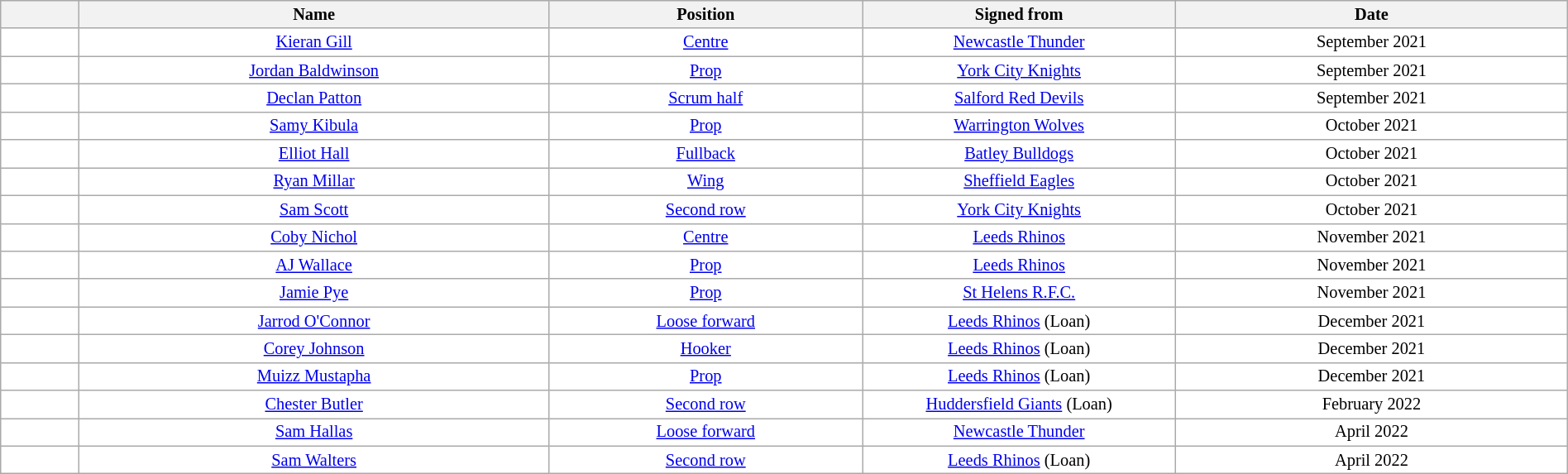<table class="wikitable sortable"  style="width:100%; font-size:85%;">
<tr style="background:#efefef;">
<th width=5%></th>
<th width=30%>Name</th>
<th !width=30%>Position</th>
<th width=20%>Signed from</th>
<th width=25%>Date</th>
</tr>
<tr style="background:#fff;">
<td align=center></td>
<td align=center><a href='#'>Kieran Gill</a></td>
<td align=center><a href='#'>Centre</a></td>
<td align=center><a href='#'>Newcastle Thunder</a></td>
<td align=center>September 2021</td>
</tr>
<tr style="background:#fff;">
<td align=center></td>
<td align=center><a href='#'>Jordan Baldwinson</a></td>
<td align=center><a href='#'>Prop</a></td>
<td align=center><a href='#'>York City Knights</a></td>
<td align=center>September 2021</td>
</tr>
<tr style="background:#fff;">
<td align=center></td>
<td align=center><a href='#'>Declan Patton</a></td>
<td align=center><a href='#'>Scrum half</a></td>
<td align=center><a href='#'>Salford Red Devils</a></td>
<td align=center>September 2021</td>
</tr>
<tr style="background:#fff;">
<td align=center></td>
<td align=center><a href='#'>Samy Kibula</a></td>
<td align=center><a href='#'>Prop</a></td>
<td align=center><a href='#'>Warrington Wolves</a></td>
<td align=center>October 2021</td>
</tr>
<tr style="background:#fff;">
<td align=center></td>
<td align=center><a href='#'>Elliot Hall</a></td>
<td align=center><a href='#'>Fullback</a></td>
<td align=center><a href='#'>Batley Bulldogs</a></td>
<td align=center>October 2021</td>
</tr>
<tr style="background:#fff;">
<td align=center></td>
<td align=center><a href='#'>Ryan Millar</a></td>
<td align=center><a href='#'>Wing</a></td>
<td align=center><a href='#'>Sheffield Eagles</a></td>
<td align=center>October 2021</td>
</tr>
<tr style="background:#fff;">
<td align=center></td>
<td align=center><a href='#'>Sam Scott</a></td>
<td align=center><a href='#'>Second row</a></td>
<td align=center><a href='#'>York City Knights</a></td>
<td align=center>October 2021</td>
</tr>
<tr style="background:#fff;">
<td align=center></td>
<td align=center><a href='#'>Coby Nichol</a></td>
<td align=center><a href='#'>Centre</a></td>
<td align=center><a href='#'>Leeds Rhinos</a></td>
<td align=center>November 2021</td>
</tr>
<tr style="background:#fff;">
<td align=center></td>
<td align=center><a href='#'>AJ Wallace</a></td>
<td align=center><a href='#'>Prop</a></td>
<td align=center><a href='#'>Leeds Rhinos</a></td>
<td align=center>November 2021</td>
</tr>
<tr style="background:#fff;">
<td align=center></td>
<td align=center><a href='#'>Jamie Pye</a></td>
<td align=center><a href='#'>Prop</a></td>
<td align=center><a href='#'>St Helens R.F.C.</a></td>
<td align=center>November 2021</td>
</tr>
<tr style="background:#fff;">
<td align=center></td>
<td align=center><a href='#'>Jarrod O'Connor</a></td>
<td align=center><a href='#'>Loose forward</a></td>
<td align=center><a href='#'>Leeds Rhinos</a> (Loan)</td>
<td align=center>December 2021</td>
</tr>
<tr style="background:#fff;">
<td align=center></td>
<td align=center><a href='#'>Corey Johnson</a></td>
<td align=center><a href='#'>Hooker</a></td>
<td align=center><a href='#'>Leeds Rhinos</a> (Loan)</td>
<td align=center>December 2021</td>
</tr>
<tr style="background:#fff;">
<td align=center></td>
<td align=center><a href='#'>Muizz Mustapha</a></td>
<td align=center><a href='#'>Prop</a></td>
<td align=center><a href='#'>Leeds Rhinos</a> (Loan)</td>
<td align=center>December 2021</td>
</tr>
<tr style="background:#fff;">
<td align=center></td>
<td align=center><a href='#'>Chester Butler</a></td>
<td align=center><a href='#'>Second row</a></td>
<td align=center><a href='#'>Huddersfield Giants</a> (Loan)</td>
<td align=center>February 2022</td>
</tr>
<tr style="background:#fff;">
<td align=center></td>
<td align=center><a href='#'>Sam Hallas</a></td>
<td align=center><a href='#'>Loose forward</a></td>
<td align=center><a href='#'>Newcastle Thunder</a></td>
<td align=center>April 2022</td>
</tr>
<tr style="background:#fff;">
<td align=center></td>
<td align=center><a href='#'>Sam Walters</a></td>
<td align=center><a href='#'>Second row</a></td>
<td align=center><a href='#'>Leeds Rhinos</a> (Loan)</td>
<td align=center>April 2022</td>
</tr>
</table>
